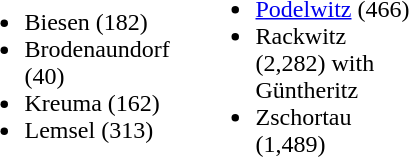<table class="toptextcells">
<tr>
<td width="150"><br><ul><li>Biesen (182)</li><li>Brodenaundorf (40)</li><li>Kreuma (162)</li><li>Lemsel (313)</li></ul></td>
<td width="150"><br><ul><li><a href='#'>Podelwitz</a> (466)</li><li>Rackwitz (2,282) with Güntheritz</li><li>Zschortau (1,489)</li></ul></td>
</tr>
</table>
